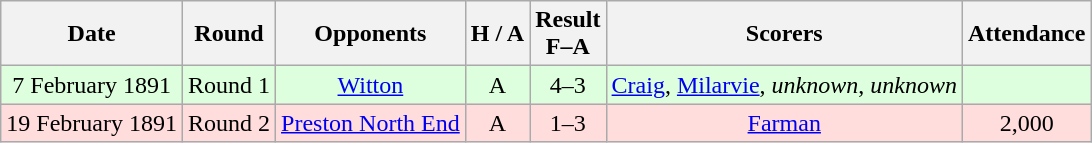<table class="wikitable" style="text-align:center">
<tr>
<th>Date</th>
<th>Round</th>
<th>Opponents</th>
<th>H / A</th>
<th>Result<br>F–A</th>
<th>Scorers</th>
<th>Attendance</th>
</tr>
<tr bgcolor="#ddffdd">
<td>7 February 1891</td>
<td>Round 1</td>
<td><a href='#'>Witton</a></td>
<td>A</td>
<td>4–3</td>
<td><a href='#'>Craig</a>, <a href='#'>Milarvie</a>, <em>unknown</em>, <em>unknown</em></td>
<td></td>
</tr>
<tr bgcolor="#ffdddd">
<td>19 February 1891</td>
<td>Round 2</td>
<td><a href='#'>Preston North End</a></td>
<td>A</td>
<td>1–3</td>
<td><a href='#'>Farman</a></td>
<td>2,000</td>
</tr>
</table>
